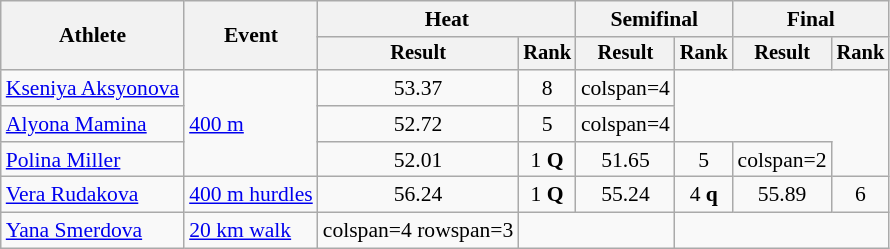<table class="wikitable" style="font-size:90%">
<tr>
<th rowspan=2>Athlete</th>
<th rowspan=2>Event</th>
<th colspan=2>Heat</th>
<th colspan=2>Semifinal</th>
<th colspan=2>Final</th>
</tr>
<tr style="font-size:95%">
<th>Result</th>
<th>Rank</th>
<th>Result</th>
<th>Rank</th>
<th>Result</th>
<th>Rank</th>
</tr>
<tr align=center>
<td align=left><a href='#'>Kseniya Aksyonova</a></td>
<td rowspan=3 align=left><a href='#'>400 m</a></td>
<td>53.37</td>
<td>8</td>
<td>colspan=4 </td>
</tr>
<tr align=center>
<td align=left><a href='#'>Alyona Mamina</a></td>
<td>52.72</td>
<td>5</td>
<td>colspan=4 </td>
</tr>
<tr align=center>
<td align=left><a href='#'>Polina Miller</a></td>
<td>52.01</td>
<td>1 <strong>Q</strong></td>
<td>51.65</td>
<td>5</td>
<td>colspan=2 </td>
</tr>
<tr align=center>
<td align=left><a href='#'>Vera Rudakova</a></td>
<td><a href='#'>400 m hurdles</a></td>
<td>56.24</td>
<td>1 <strong>Q</strong></td>
<td>55.24</td>
<td>4 <strong>q</strong></td>
<td>55.89</td>
<td>6</td>
</tr>
<tr align=center>
<td align=left><a href='#'>Yana Smerdova</a></td>
<td align=left><a href='#'>20 km walk</a></td>
<td>colspan=4 rowspan=3 </td>
<td colspan=2></td>
</tr>
</table>
